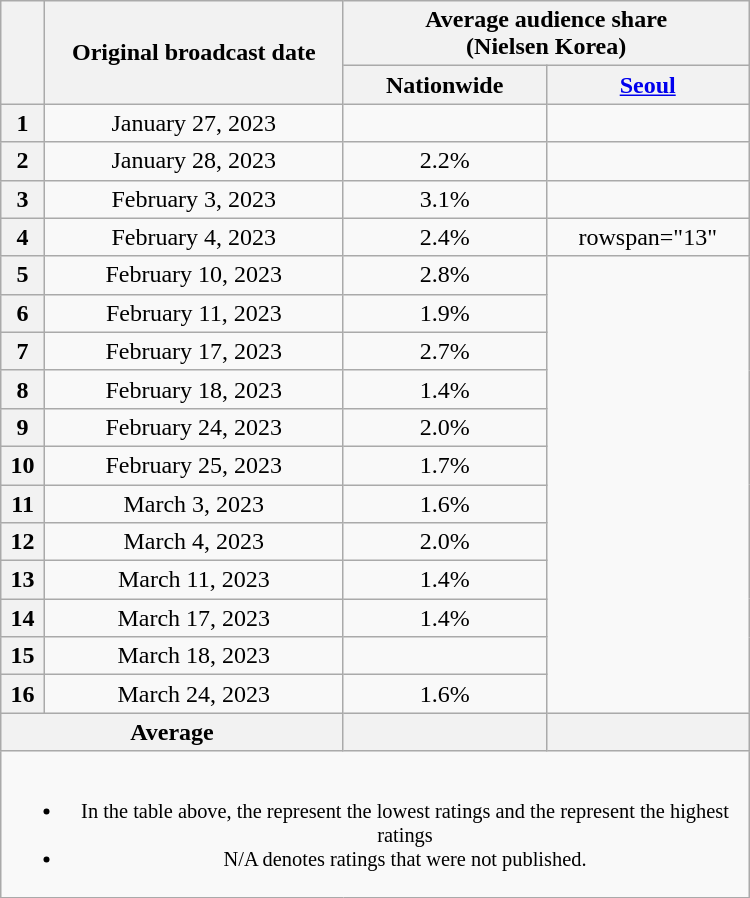<table class="wikitable" style="text-align:center; max-width:500px; margin-left:auto; margin-right:auto">
<tr>
<th scope="col" rowspan="2"></th>
<th scope="col" rowspan="2">Original broadcast date</th>
<th scope="col" colspan="2">Average audience share<br>(Nielsen Korea)</th>
</tr>
<tr>
<th scope="col" style="width:8em">Nationwide</th>
<th scope="col" style="width:8em"><a href='#'>Seoul</a></th>
</tr>
<tr>
<th scope="col">1</th>
<td>January 27, 2023</td>
<td><strong></strong> </td>
<td><strong></strong> </td>
</tr>
<tr>
<th scope="col">2</th>
<td>January 28, 2023</td>
<td>2.2% </td>
<td></td>
</tr>
<tr>
<th scope="col">3</th>
<td>February 3, 2023</td>
<td>3.1% </td>
<td><strong></strong> </td>
</tr>
<tr>
<th scope="col">4</th>
<td>February 4, 2023</td>
<td>2.4% </td>
<td>rowspan="13" </td>
</tr>
<tr>
<th scope="col">5</th>
<td>February 10, 2023</td>
<td>2.8% </td>
</tr>
<tr>
<th scope="col">6</th>
<td>February 11, 2023</td>
<td>1.9% </td>
</tr>
<tr>
<th scope="col">7</th>
<td>February 17, 2023</td>
<td>2.7% </td>
</tr>
<tr>
<th scope="col">8</th>
<td>February 18, 2023</td>
<td blue>1.4% </td>
</tr>
<tr>
<th scope="col">9</th>
<td>February 24, 2023</td>
<td>2.0% </td>
</tr>
<tr>
<th scope="col">10</th>
<td>February 25, 2023</td>
<td>1.7% </td>
</tr>
<tr>
<th scope="col">11</th>
<td>March 3, 2023</td>
<td>1.6% </td>
</tr>
<tr>
<th scope="col">12</th>
<td>March 4, 2023</td>
<td>2.0% </td>
</tr>
<tr>
<th scope="col">13</th>
<td>March 11, 2023</td>
<td>1.4% </td>
</tr>
<tr>
<th scope="col">14</th>
<td>March 17, 2023</td>
<td>1.4% </td>
</tr>
<tr>
<th scope="col">15</th>
<td>March 18, 2023</td>
<td><strong></strong> </td>
</tr>
<tr>
<th scope="col">16</th>
<td>March 24, 2023</td>
<td>1.6% </td>
</tr>
<tr>
<th scope="col" colspan="2">Average</th>
<th scope="col"></th>
<th scope="col"></th>
</tr>
<tr>
<td colspan="4" style="font-size:85%"><br><ul><li>In the table above, the <strong></strong> represent the lowest ratings and the <strong></strong> represent the highest ratings</li><li>N/A denotes ratings that were not published.</li></ul></td>
</tr>
</table>
